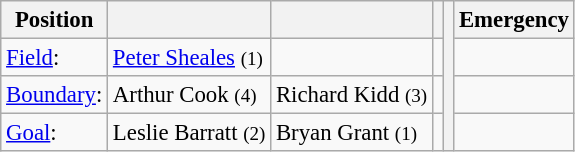<table class="wikitable" style="font-size: 95%;">
<tr>
<th>Position</th>
<th></th>
<th></th>
<th></th>
<th rowspan="4"></th>
<th>Emergency</th>
</tr>
<tr>
<td><a href='#'>Field</a>:</td>
<td><a href='#'>Peter Sheales</a> <small>(1)</small></td>
<td></td>
<td></td>
<td></td>
</tr>
<tr>
<td><a href='#'>Boundary</a>:</td>
<td>Arthur Cook <small>(4)</small></td>
<td>Richard Kidd <small>(3)</small></td>
<td></td>
<td></td>
</tr>
<tr>
<td><a href='#'>Goal</a>:</td>
<td>Leslie Barratt <small>(2)</small></td>
<td>Bryan Grant <small>(1)</small></td>
<td></td>
<td></td>
</tr>
</table>
